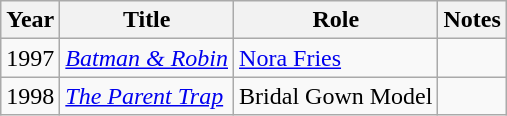<table class="wikitable sortable">
<tr>
<th>Year</th>
<th>Title</th>
<th>Role</th>
<th>Notes</th>
</tr>
<tr>
<td>1997</td>
<td><a href='#'><em>Batman & Robin</em></a></td>
<td><a href='#'>Nora Fries</a></td>
<td></td>
</tr>
<tr>
<td>1998</td>
<td><a href='#'><em>The Parent Trap</em></a></td>
<td>Bridal Gown Model</td>
<td></td>
</tr>
</table>
